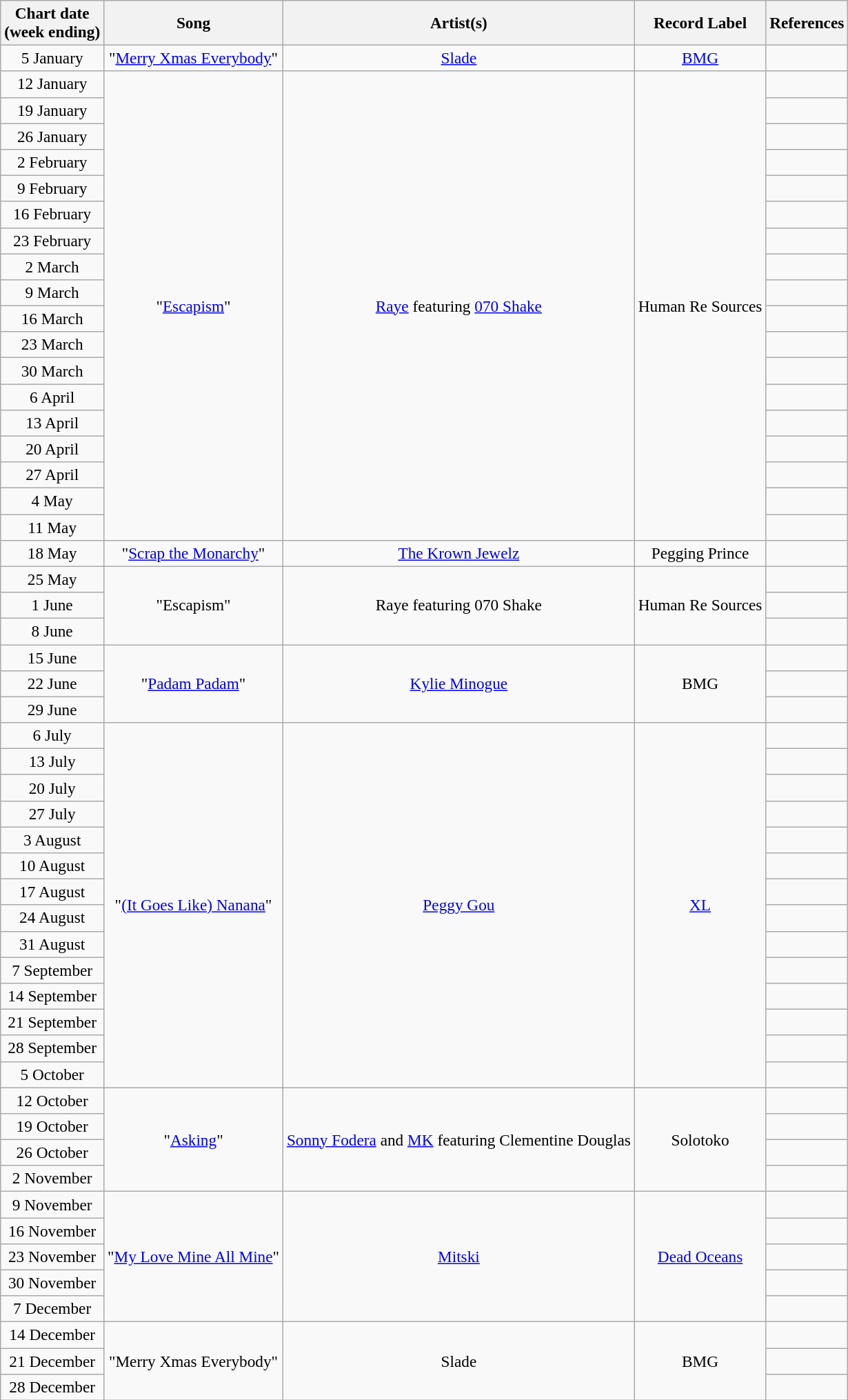<table class="wikitable" style="font-size:97%; text-align:center;">
<tr>
<th>Chart date<br>(week ending)</th>
<th>Song</th>
<th>Artist(s)</th>
<th>Record Label</th>
<th>References</th>
</tr>
<tr>
<td>5 January</td>
<td>"<a href='#'>Merry Xmas Everybody</a>"</td>
<td><a href='#'>Slade</a></td>
<td><a href='#'>BMG</a></td>
<td></td>
</tr>
<tr>
<td>12 January </td>
<td rowspan=18>"<a href='#'>Escapism</a>"</td>
<td rowspan=18><a href='#'>Raye</a> featuring <a href='#'>070 Shake</a></td>
<td rowspan=18>Human Re Sources</td>
<td></td>
</tr>
<tr>
<td>19 January</td>
<td></td>
</tr>
<tr>
<td>26 January</td>
<td></td>
</tr>
<tr>
<td>2 February</td>
<td></td>
</tr>
<tr>
<td>9 February</td>
<td></td>
</tr>
<tr>
<td>16 February </td>
<td></td>
</tr>
<tr>
<td>23 February</td>
<td></td>
</tr>
<tr>
<td>2 March</td>
<td></td>
</tr>
<tr>
<td>9 March</td>
<td></td>
</tr>
<tr>
<td>16 March</td>
<td></td>
</tr>
<tr>
<td>23 March</td>
<td></td>
</tr>
<tr>
<td>30 March</td>
<td></td>
</tr>
<tr>
<td>6 April</td>
<td></td>
</tr>
<tr>
<td>13 April</td>
<td></td>
</tr>
<tr>
<td>20 April</td>
<td></td>
</tr>
<tr>
<td>27 April</td>
<td></td>
</tr>
<tr>
<td>4 May</td>
<td></td>
</tr>
<tr>
<td>11 May</td>
<td></td>
</tr>
<tr>
<td>18 May</td>
<td>"<a href='#'>Scrap the Monarchy</a>"</td>
<td><a href='#'>The Krown Jewelz</a></td>
<td>Pegging Prince</td>
<td></td>
</tr>
<tr>
<td>25 May</td>
<td rowspan=3>"Escapism"</td>
<td rowspan=3>Raye featuring 070 Shake</td>
<td rowspan=3>Human Re Sources</td>
<td></td>
</tr>
<tr>
<td>1 June</td>
<td></td>
</tr>
<tr>
<td>8 June</td>
<td></td>
</tr>
<tr>
<td>15 June</td>
<td rowspan=3>"<a href='#'>Padam Padam</a>"</td>
<td rowspan=3><a href='#'>Kylie Minogue</a></td>
<td rowspan=3>BMG</td>
<td></td>
</tr>
<tr>
<td>22 June</td>
<td></td>
</tr>
<tr>
<td>29 June</td>
<td></td>
</tr>
<tr>
<td>6 July</td>
<td rowspan=14>"<a href='#'>(It Goes Like) Nanana</a>"</td>
<td rowspan=14><a href='#'>Peggy Gou</a></td>
<td rowspan=14><a href='#'>XL</a></td>
<td></td>
</tr>
<tr>
<td>13 July</td>
<td></td>
</tr>
<tr>
<td>20 July</td>
<td></td>
</tr>
<tr>
<td>27 July</td>
<td></td>
</tr>
<tr>
<td>3 August</td>
<td></td>
</tr>
<tr>
<td>10 August</td>
<td></td>
</tr>
<tr>
<td>17 August</td>
<td></td>
</tr>
<tr>
<td>24 August</td>
<td></td>
</tr>
<tr>
<td>31 August</td>
<td></td>
</tr>
<tr>
<td>7 September</td>
<td></td>
</tr>
<tr>
<td>14 September</td>
<td></td>
</tr>
<tr>
<td>21 September</td>
<td></td>
</tr>
<tr>
<td>28 September</td>
<td></td>
</tr>
<tr>
<td>5 October</td>
<td></td>
</tr>
<tr>
<td>12 October</td>
<td rowspan=4>"<a href='#'>Asking</a>"</td>
<td rowspan=4><a href='#'>Sonny Fodera</a> and <a href='#'>MK</a> featuring Clementine Douglas</td>
<td rowspan=4>Solotoko</td>
<td></td>
</tr>
<tr>
<td>19 October</td>
<td></td>
</tr>
<tr>
<td>26 October</td>
<td></td>
</tr>
<tr>
<td>2 November</td>
<td></td>
</tr>
<tr>
<td>9 November</td>
<td rowspan=5>"<a href='#'>My Love Mine All Mine</a>"</td>
<td rowspan=5><a href='#'>Mitski</a></td>
<td rowspan=5><a href='#'>Dead Oceans</a></td>
<td></td>
</tr>
<tr>
<td>16 November</td>
<td></td>
</tr>
<tr>
<td>23 November</td>
<td></td>
</tr>
<tr>
<td>30 November</td>
<td></td>
</tr>
<tr>
<td>7 December</td>
<td></td>
</tr>
<tr>
<td>14 December</td>
<td rowspan=3>"Merry Xmas Everybody"</td>
<td rowspan=3>Slade</td>
<td rowspan=3>BMG</td>
<td></td>
</tr>
<tr>
<td>21 December</td>
<td></td>
</tr>
<tr>
<td>28 December</td>
<td></td>
</tr>
</table>
